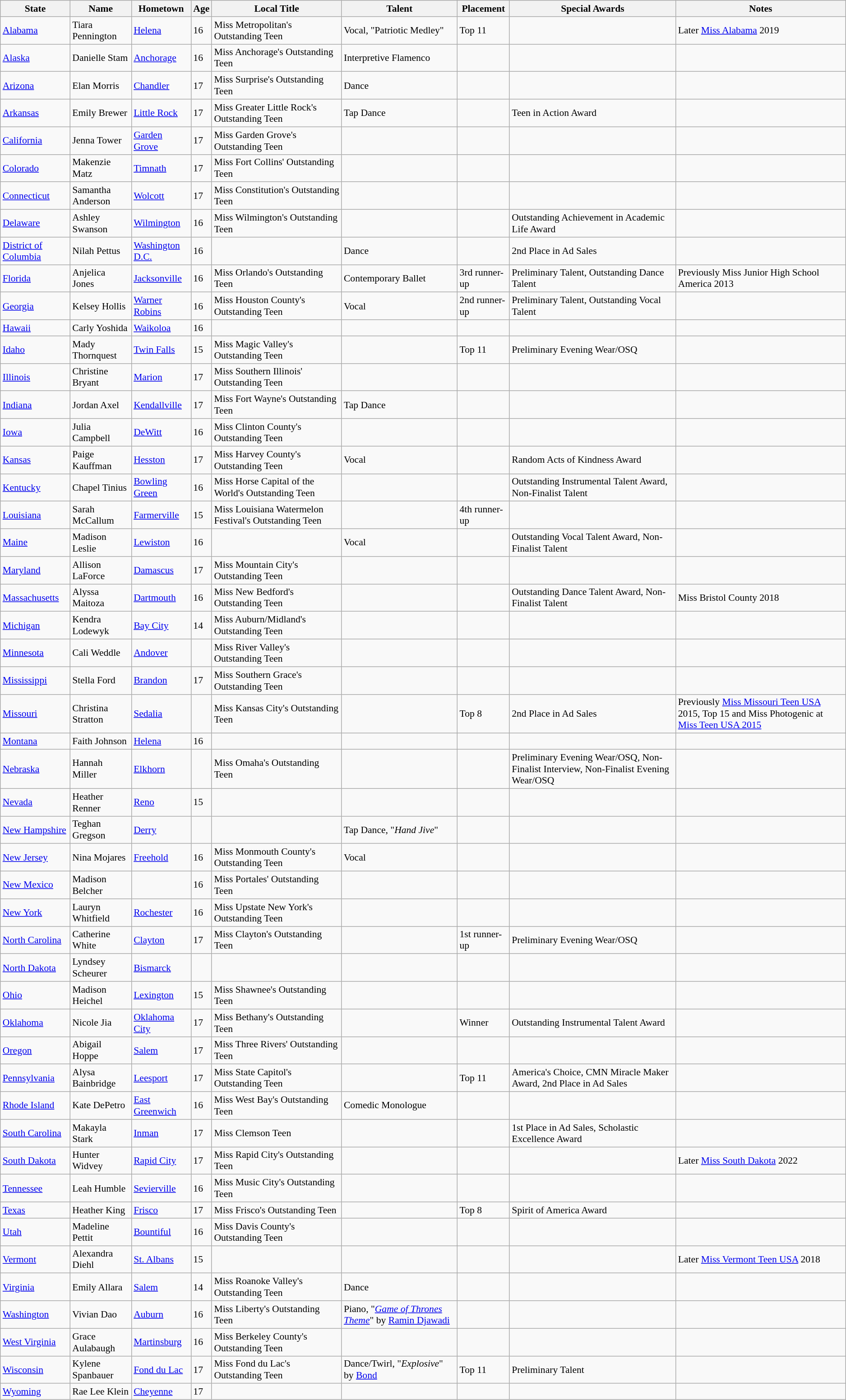<table class="wikitable sortable" style="font-size:90%">
<tr>
<th>State</th>
<th>Name</th>
<th>Hometown</th>
<th>Age</th>
<th>Local Title</th>
<th>Talent</th>
<th>Placement</th>
<th>Special Awards</th>
<th>Notes</th>
</tr>
<tr>
<td> <a href='#'>Alabama</a></td>
<td>Tiara Pennington</td>
<td><a href='#'>Helena</a></td>
<td>16</td>
<td>Miss Metropolitan's Outstanding Teen</td>
<td>Vocal, "Patriotic Medley"</td>
<td>Top 11</td>
<td></td>
<td>Later <a href='#'>Miss Alabama</a> 2019</td>
</tr>
<tr>
<td> <a href='#'>Alaska</a></td>
<td>Danielle Stam</td>
<td><a href='#'>Anchorage</a></td>
<td>16</td>
<td>Miss Anchorage's Outstanding Teen</td>
<td>Interpretive Flamenco</td>
<td></td>
<td></td>
<td></td>
</tr>
<tr>
<td> <a href='#'>Arizona</a></td>
<td>Elan Morris</td>
<td><a href='#'>Chandler</a></td>
<td>17</td>
<td>Miss Surprise's Outstanding Teen</td>
<td>Dance</td>
<td></td>
<td></td>
<td></td>
</tr>
<tr>
<td> <a href='#'>Arkansas</a></td>
<td>Emily Brewer</td>
<td><a href='#'>Little Rock</a></td>
<td>17</td>
<td>Miss Greater Little Rock's Outstanding Teen</td>
<td>Tap Dance</td>
<td></td>
<td>Teen in Action Award</td>
<td></td>
</tr>
<tr>
<td> <a href='#'>California</a></td>
<td>Jenna Tower</td>
<td><a href='#'>Garden Grove</a></td>
<td>17</td>
<td>Miss Garden Grove's Outstanding Teen</td>
<td></td>
<td></td>
<td></td>
<td></td>
</tr>
<tr>
<td> <a href='#'>Colorado</a></td>
<td>Makenzie Matz</td>
<td><a href='#'>Timnath</a></td>
<td>17</td>
<td>Miss Fort Collins' Outstanding Teen</td>
<td></td>
<td></td>
<td></td>
<td></td>
</tr>
<tr>
<td> <a href='#'>Connecticut</a></td>
<td>Samantha Anderson</td>
<td><a href='#'>Wolcott</a></td>
<td>17</td>
<td>Miss Constitution's Outstanding Teen</td>
<td></td>
<td></td>
<td></td>
<td></td>
</tr>
<tr>
<td> <a href='#'>Delaware</a></td>
<td>Ashley Swanson</td>
<td><a href='#'>Wilmington</a></td>
<td>16</td>
<td>Miss Wilmington's Outstanding Teen</td>
<td></td>
<td></td>
<td>Outstanding Achievement in Academic Life Award</td>
<td></td>
</tr>
<tr>
<td> <a href='#'>District of Columbia</a></td>
<td>Nilah Pettus</td>
<td><a href='#'>Washington D.C.</a></td>
<td>16</td>
<td></td>
<td>Dance</td>
<td></td>
<td>2nd Place in Ad Sales</td>
<td></td>
</tr>
<tr>
<td> <a href='#'>Florida</a></td>
<td>Anjelica Jones</td>
<td><a href='#'>Jacksonville</a></td>
<td>16</td>
<td>Miss Orlando's Outstanding Teen</td>
<td>Contemporary Ballet</td>
<td>3rd runner-up</td>
<td>Preliminary Talent, Outstanding Dance Talent</td>
<td>Previously Miss Junior High School America 2013</td>
</tr>
<tr>
<td> <a href='#'>Georgia</a></td>
<td>Kelsey Hollis</td>
<td><a href='#'>Warner Robins</a></td>
<td>16</td>
<td>Miss Houston County's Outstanding Teen</td>
<td>Vocal</td>
<td>2nd runner-up</td>
<td>Preliminary Talent, Outstanding Vocal Talent</td>
<td></td>
</tr>
<tr>
<td> <a href='#'>Hawaii</a></td>
<td>Carly Yoshida</td>
<td><a href='#'>Waikoloa</a></td>
<td>16</td>
<td></td>
<td></td>
<td></td>
<td></td>
<td></td>
</tr>
<tr>
<td> <a href='#'>Idaho</a></td>
<td>Mady Thornquest</td>
<td><a href='#'>Twin Falls</a></td>
<td>15</td>
<td>Miss Magic Valley's Outstanding Teen</td>
<td></td>
<td>Top 11</td>
<td>Preliminary Evening Wear/OSQ</td>
<td></td>
</tr>
<tr>
<td> <a href='#'>Illinois</a></td>
<td>Christine Bryant</td>
<td><a href='#'>Marion</a></td>
<td>17</td>
<td>Miss Southern Illinois' Outstanding Teen</td>
<td></td>
<td></td>
<td></td>
<td></td>
</tr>
<tr>
<td> <a href='#'>Indiana</a></td>
<td>Jordan Axel</td>
<td><a href='#'>Kendallville</a></td>
<td>17</td>
<td>Miss Fort Wayne's Outstanding Teen</td>
<td>Tap Dance</td>
<td></td>
<td></td>
<td></td>
</tr>
<tr>
<td> <a href='#'>Iowa</a></td>
<td>Julia Campbell</td>
<td><a href='#'>DeWitt</a></td>
<td>16</td>
<td>Miss Clinton County's Outstanding Teen</td>
<td></td>
<td></td>
<td></td>
<td></td>
</tr>
<tr>
<td> <a href='#'>Kansas</a></td>
<td>Paige Kauffman</td>
<td><a href='#'>Hesston</a></td>
<td>17</td>
<td>Miss Harvey County's Outstanding Teen</td>
<td>Vocal</td>
<td></td>
<td>Random Acts of Kindness Award</td>
<td></td>
</tr>
<tr>
<td> <a href='#'>Kentucky</a></td>
<td>Chapel Tinius</td>
<td><a href='#'>Bowling Green</a></td>
<td>16</td>
<td>Miss Horse Capital of the World's Outstanding Teen</td>
<td></td>
<td></td>
<td>Outstanding Instrumental Talent Award, Non-Finalist Talent</td>
<td></td>
</tr>
<tr>
<td> <a href='#'>Louisiana</a></td>
<td>Sarah McCallum</td>
<td><a href='#'>Farmerville</a></td>
<td>15</td>
<td>Miss Louisiana Watermelon Festival's Outstanding Teen</td>
<td></td>
<td>4th runner-up</td>
<td></td>
<td></td>
</tr>
<tr>
<td> <a href='#'>Maine</a></td>
<td>Madison Leslie</td>
<td><a href='#'>Lewiston</a></td>
<td>16</td>
<td></td>
<td>Vocal</td>
<td></td>
<td>Outstanding Vocal Talent Award, Non-Finalist Talent</td>
<td></td>
</tr>
<tr>
<td> <a href='#'>Maryland</a></td>
<td>Allison LaForce</td>
<td><a href='#'>Damascus</a></td>
<td>17</td>
<td>Miss Mountain City's Outstanding Teen</td>
<td></td>
<td></td>
<td></td>
<td></td>
</tr>
<tr>
<td> <a href='#'>Massachusetts</a></td>
<td>Alyssa Maitoza</td>
<td><a href='#'>Dartmouth</a></td>
<td>16</td>
<td>Miss New Bedford's Outstanding Teen</td>
<td></td>
<td></td>
<td>Outstanding Dance Talent Award, Non-Finalist Talent</td>
<td>Miss Bristol County 2018</td>
</tr>
<tr>
<td> <a href='#'>Michigan</a></td>
<td>Kendra Lodewyk</td>
<td><a href='#'>Bay City</a></td>
<td>14</td>
<td>Miss Auburn/Midland's Outstanding Teen</td>
<td></td>
<td></td>
<td></td>
<td></td>
</tr>
<tr>
<td> <a href='#'>Minnesota</a></td>
<td>Cali Weddle</td>
<td><a href='#'>Andover</a></td>
<td></td>
<td>Miss River Valley's Outstanding Teen</td>
<td></td>
<td></td>
<td></td>
<td></td>
</tr>
<tr>
<td> <a href='#'>Mississippi</a></td>
<td>Stella Ford</td>
<td><a href='#'>Brandon</a></td>
<td>17</td>
<td>Miss Southern Grace's Outstanding Teen</td>
<td></td>
<td></td>
<td></td>
<td></td>
</tr>
<tr>
<td> <a href='#'>Missouri</a></td>
<td>Christina Stratton</td>
<td><a href='#'>Sedalia</a></td>
<td></td>
<td>Miss Kansas City's Outstanding Teen</td>
<td></td>
<td>Top 8</td>
<td>2nd Place in Ad Sales</td>
<td>Previously <a href='#'>Miss Missouri Teen USA</a> 2015, Top 15 and Miss Photogenic at <a href='#'>Miss Teen USA 2015</a></td>
</tr>
<tr>
<td> <a href='#'>Montana</a></td>
<td>Faith Johnson</td>
<td><a href='#'>Helena</a></td>
<td>16</td>
<td></td>
<td></td>
<td></td>
<td></td>
<td></td>
</tr>
<tr>
<td> <a href='#'>Nebraska</a></td>
<td>Hannah Miller</td>
<td><a href='#'>Elkhorn</a></td>
<td></td>
<td>Miss Omaha's Outstanding Teen</td>
<td></td>
<td></td>
<td>Preliminary Evening Wear/OSQ, Non-Finalist Interview, Non-Finalist Evening Wear/OSQ</td>
<td></td>
</tr>
<tr>
<td> <a href='#'>Nevada</a></td>
<td>Heather Renner</td>
<td><a href='#'>Reno</a></td>
<td>15</td>
<td></td>
<td></td>
<td></td>
<td></td>
<td></td>
</tr>
<tr>
<td> <a href='#'>New Hampshire</a></td>
<td>Teghan Gregson</td>
<td><a href='#'>Derry</a></td>
<td></td>
<td></td>
<td>Tap Dance, "<em>Hand Jive</em>"</td>
<td></td>
<td></td>
<td></td>
</tr>
<tr>
<td> <a href='#'>New Jersey</a></td>
<td>Nina Mojares</td>
<td><a href='#'>Freehold</a></td>
<td>16</td>
<td>Miss Monmouth County's Outstanding Teen</td>
<td>Vocal</td>
<td></td>
<td></td>
<td></td>
</tr>
<tr>
<td> <a href='#'>New Mexico</a></td>
<td>Madison Belcher</td>
<td></td>
<td>16</td>
<td>Miss Portales' Outstanding Teen</td>
<td></td>
<td></td>
<td></td>
<td></td>
</tr>
<tr>
<td> <a href='#'>New York</a></td>
<td>Lauryn Whitfield</td>
<td><a href='#'>Rochester</a></td>
<td>16</td>
<td>Miss Upstate New York's Outstanding Teen</td>
<td></td>
<td></td>
<td></td>
<td></td>
</tr>
<tr>
<td> <a href='#'>North Carolina</a></td>
<td>Catherine White</td>
<td><a href='#'>Clayton</a></td>
<td>17</td>
<td>Miss Clayton's Outstanding Teen</td>
<td></td>
<td>1st runner-up</td>
<td>Preliminary Evening Wear/OSQ</td>
<td></td>
</tr>
<tr>
<td> <a href='#'>North Dakota</a></td>
<td>Lyndsey Scheurer</td>
<td><a href='#'>Bismarck</a></td>
<td></td>
<td></td>
<td></td>
<td></td>
<td></td>
<td></td>
</tr>
<tr>
<td> <a href='#'>Ohio</a></td>
<td>Madison Heichel</td>
<td><a href='#'>Lexington</a></td>
<td>15</td>
<td>Miss Shawnee's Outstanding Teen</td>
<td></td>
<td></td>
<td></td>
<td></td>
</tr>
<tr>
<td> <a href='#'>Oklahoma</a></td>
<td>Nicole Jia</td>
<td><a href='#'>Oklahoma City</a></td>
<td>17</td>
<td>Miss Bethany's Outstanding Teen</td>
<td></td>
<td>Winner</td>
<td>Outstanding Instrumental Talent Award</td>
<td></td>
</tr>
<tr>
<td> <a href='#'>Oregon</a></td>
<td>Abigail Hoppe</td>
<td><a href='#'>Salem</a></td>
<td>17</td>
<td>Miss Three Rivers' Outstanding Teen</td>
<td></td>
<td></td>
<td></td>
<td></td>
</tr>
<tr>
<td> <a href='#'>Pennsylvania</a></td>
<td>Alysa Bainbridge</td>
<td><a href='#'>Leesport</a></td>
<td>17</td>
<td>Miss State Capitol's Outstanding Teen</td>
<td></td>
<td>Top 11</td>
<td>America's Choice, CMN Miracle Maker Award, 2nd Place in Ad Sales</td>
<td></td>
</tr>
<tr>
<td> <a href='#'>Rhode Island</a></td>
<td>Kate DePetro</td>
<td><a href='#'>East Greenwich</a></td>
<td>16</td>
<td>Miss West Bay's Outstanding Teen</td>
<td>Comedic Monologue</td>
<td></td>
<td></td>
<td></td>
</tr>
<tr>
<td> <a href='#'>South Carolina</a></td>
<td>Makayla Stark</td>
<td><a href='#'>Inman</a></td>
<td>17</td>
<td>Miss Clemson Teen</td>
<td></td>
<td></td>
<td>1st Place in Ad Sales, Scholastic Excellence Award</td>
<td></td>
</tr>
<tr>
<td> <a href='#'>South Dakota</a></td>
<td>Hunter Widvey</td>
<td><a href='#'>Rapid City</a></td>
<td>17</td>
<td>Miss Rapid City's Outstanding Teen</td>
<td></td>
<td></td>
<td></td>
<td>Later <a href='#'>Miss South Dakota</a> 2022</td>
</tr>
<tr>
<td> <a href='#'>Tennessee</a></td>
<td>Leah Humble</td>
<td><a href='#'>Sevierville</a></td>
<td>16</td>
<td>Miss Music City's Outstanding Teen</td>
<td></td>
<td></td>
<td></td>
<td></td>
</tr>
<tr>
<td> <a href='#'>Texas</a></td>
<td>Heather King</td>
<td><a href='#'>Frisco</a></td>
<td>17</td>
<td>Miss Frisco's Outstanding Teen</td>
<td></td>
<td>Top 8</td>
<td>Spirit of America Award</td>
<td></td>
</tr>
<tr>
<td> <a href='#'>Utah</a></td>
<td>Madeline Pettit</td>
<td><a href='#'>Bountiful</a></td>
<td>16</td>
<td>Miss Davis County's Outstanding Teen</td>
<td></td>
<td></td>
<td></td>
<td></td>
</tr>
<tr>
<td> <a href='#'>Vermont</a></td>
<td>Alexandra Diehl</td>
<td><a href='#'>St. Albans</a></td>
<td>15</td>
<td></td>
<td></td>
<td></td>
<td></td>
<td>Later <a href='#'>Miss Vermont Teen USA</a> 2018</td>
</tr>
<tr>
<td> <a href='#'>Virginia</a></td>
<td>Emily Allara</td>
<td><a href='#'>Salem</a></td>
<td>14</td>
<td>Miss Roanoke Valley's Outstanding Teen</td>
<td>Dance</td>
<td></td>
<td></td>
<td></td>
</tr>
<tr>
<td> <a href='#'>Washington</a></td>
<td>Vivian Dao</td>
<td><a href='#'>Auburn</a></td>
<td>16</td>
<td>Miss Liberty's Outstanding Teen</td>
<td>Piano, "<em><a href='#'>Game of Thrones Theme</a></em>" by <a href='#'>Ramin Djawadi</a></td>
<td></td>
<td></td>
<td></td>
</tr>
<tr>
<td> <a href='#'>West Virginia</a></td>
<td>Grace Aulabaugh</td>
<td><a href='#'>Martinsburg</a></td>
<td>16</td>
<td>Miss Berkeley County's Outstanding Teen</td>
<td></td>
<td></td>
<td></td>
<td></td>
</tr>
<tr>
<td> <a href='#'>Wisconsin</a></td>
<td>Kylene Spanbauer</td>
<td><a href='#'>Fond du Lac</a></td>
<td>17</td>
<td>Miss Fond du Lac's Outstanding Teen</td>
<td>Dance/Twirl, "<em>Explosive</em>" by <a href='#'>Bond</a></td>
<td>Top 11</td>
<td>Preliminary Talent</td>
<td></td>
</tr>
<tr>
<td> <a href='#'>Wyoming</a></td>
<td>Rae Lee Klein</td>
<td><a href='#'>Cheyenne</a></td>
<td>17</td>
<td></td>
<td></td>
<td></td>
<td></td>
<td></td>
</tr>
</table>
